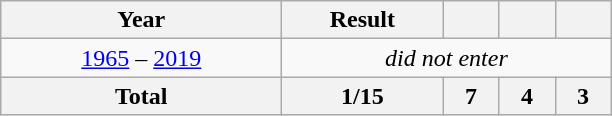<table class="wikitable" style="text-align:center">
<tr>
<th width=180>Year</th>
<th width=100>Result</th>
<th width=30></th>
<th width=30></th>
<th width=30></th>
</tr>
<tr>
<td> <a href='#'>1965</a> –  <a href='#'>2019</a></td>
<td colspan=4><em>did not enter</em></td>
</tr>
<tr>
<th>Total</th>
<th>1/15</th>
<th>7</th>
<th>4</th>
<th>3</th>
</tr>
</table>
